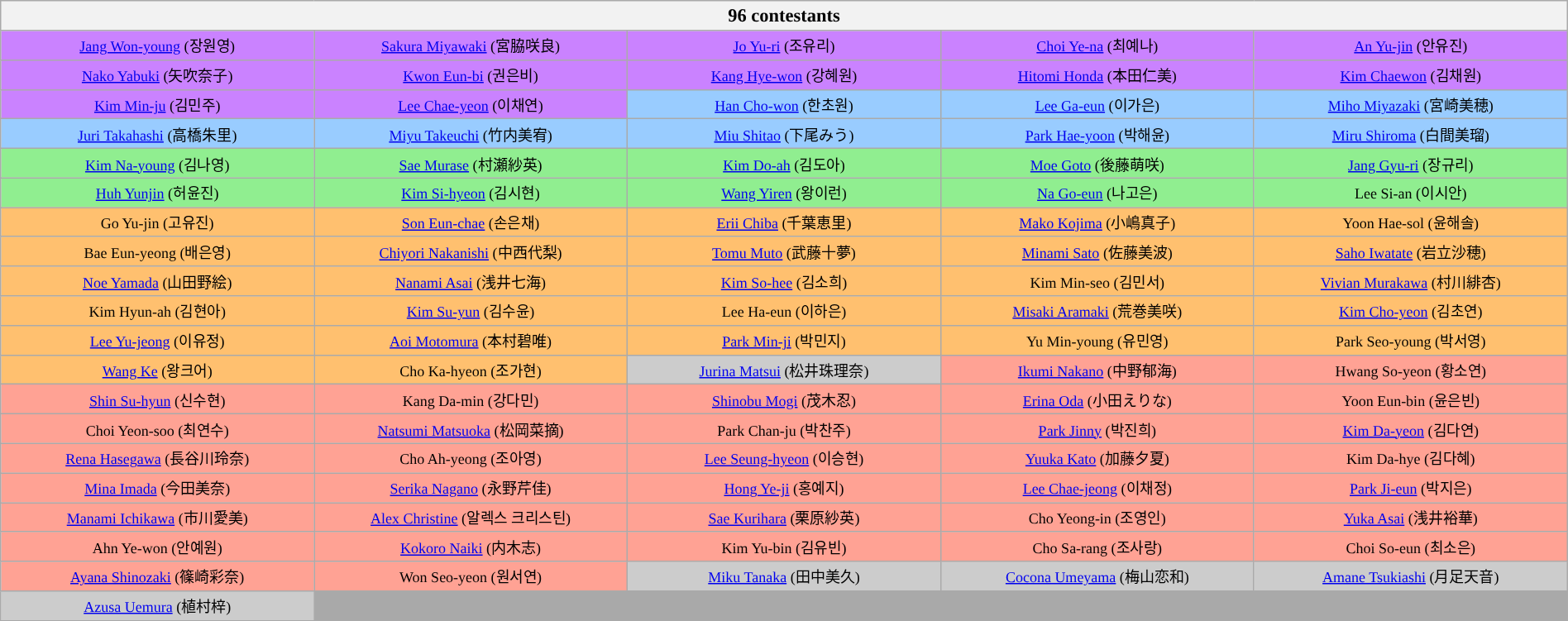<table class="wikitable" style="text-align:center; width:100%; font-size: 75%;">
<tr>
<th scope="col" style="width:100%; font-size: 125%;" colspan="5">96 contestants</th>
</tr>
<tr>
<td width="10%" style="background:#CA82FF"><a href='#'>Jang Won-young</a> (장원영)</td>
<td width="10%" style="background:#CA82FF"><a href='#'>Sakura Miyawaki</a> (宮脇咲良)</td>
<td width="10%" style="background:#CA82FF"><a href='#'>Jo Yu-ri</a> (조유리)</td>
<td width="10%" style="background:#CA82FF"><a href='#'>Choi Ye-na</a> (최예나)</td>
<td width="10%" style="background:#CA82FF"><a href='#'>An Yu-jin</a> (안유진)</td>
</tr>
<tr>
<td width="10%" style="background:#CA82FF"><a href='#'>Nako Yabuki</a> (矢吹奈子)</td>
<td width="10%" style="background:#CA82FF"><a href='#'>Kwon Eun-bi</a> (권은비)</td>
<td width="10%" style="background:#CA82FF"><a href='#'>Kang Hye-won</a> (강혜원)</td>
<td width="10%" style="background:#CA82FF"><a href='#'>Hitomi Honda</a> (本田仁美)</td>
<td width="10%" style="background:#CA82FF"><a href='#'>Kim Chaewon</a> (김채원)</td>
</tr>
<tr>
<td width="10%" style="background:#CA82FF"><a href='#'>Kim Min-ju</a> (김민주)</td>
<td width="10%" style="background:#CA82FF"><a href='#'>Lee Chae-yeon</a> (이채연)</td>
<td width="10%" style="background:#99CCFF"><a href='#'>Han Cho-won</a> (한초원)</td>
<td width="10%" style="background:#99CCFF"><a href='#'>Lee Ga-eun</a> (이가은)</td>
<td width="10%" style="background:#99CCFF"><a href='#'>Miho Miyazaki</a> (宮崎美穂)</td>
</tr>
<tr>
<td width="10%" style="background:#99CCFF"><a href='#'>Juri Takahashi</a> (高橋朱里)</td>
<td width="10%" style="background:#99CCFF"><a href='#'>Miyu Takeuchi</a> (竹内美宥)</td>
<td width="10%" style="background:#99CCFF"><a href='#'>Miu Shitao</a> (下尾みう)</td>
<td width="10%" style="background:#99CCFF"><a href='#'>Park Hae-yoon</a> (박해윤)</td>
<td width="10%" style="background:#99CCFF"><a href='#'>Miru Shiroma</a> (白間美瑠)</td>
</tr>
<tr>
<td width="10%" style="background:#90EE90"><a href='#'>Kim Na-young</a> (김나영)</td>
<td width="10%" style="background:#90EE90"><a href='#'>Sae Murase</a> (村瀬紗英)</td>
<td width="10%" style="background:#90EE90"><a href='#'>Kim Do-ah</a> (김도아)</td>
<td width="10%" style="background:#90EE90"><a href='#'>Moe Goto</a> (後藤萌咲)</td>
<td width="10%" style="background:#90EE90"><a href='#'>Jang Gyu-ri</a> (장규리)</td>
</tr>
<tr>
<td width="10%" style="background:#90EE90"><a href='#'>Huh Yunjin</a> (허윤진)</td>
<td width="10%" style="background:#90EE90"><a href='#'>Kim Si-hyeon</a> (김시현)</td>
<td width="10%" style="background:#90EE90"><a href='#'>Wang Yiren</a> (왕이런)</td>
<td width="10%" style="background:#90EE90"><a href='#'>Na Go-eun</a> (나고은)</td>
<td width="10%" style="background:#90EE90">Lee Si-an (이시안)</td>
</tr>
<tr>
<td width="10%" style="background:#FFC06F">Go Yu-jin (고유진)</td>
<td width="10%" style="background:#FFC06F"><a href='#'>Son Eun-chae</a> (손은채)</td>
<td width="10%" style="background:#FFC06F"><a href='#'>Erii Chiba</a> (千葉恵里)</td>
<td width="10%" style="background:#FFC06F"><a href='#'>Mako Kojima</a> (小嶋真子)</td>
<td width="10%" style="background:#FFC06F">Yoon Hae-sol (윤해솔)</td>
</tr>
<tr>
<td width="10%" style="background:#FFC06F">Bae Eun-yeong (배은영)</td>
<td width="10%" style="background:#FFC06F"><a href='#'>Chiyori Nakanishi</a> (中西代梨)</td>
<td width="10%" style="background:#FFC06F"><a href='#'>Tomu Muto</a> (武藤十夢)</td>
<td width="10%" style="background:#FFC06F"><a href='#'>Minami Sato</a> (佐藤美波)</td>
<td width="10%" style="background:#FFC06F"><a href='#'>Saho Iwatate</a> (岩立沙穂)</td>
</tr>
<tr>
<td width="10%" style="background:#FFC06F"><a href='#'>Noe Yamada</a> (山田野絵)</td>
<td width="10%" style="background:#FFC06F"><a href='#'>Nanami Asai</a> (浅井七海)</td>
<td width="10%" style="background:#FFC06F"><a href='#'>Kim So-hee</a> (김소희)</td>
<td width="10%" style="background:#FFC06F">Kim Min-seo (김민서)</td>
<td width="10%" style="background:#FFC06F"><a href='#'>Vivian Murakawa</a> (村川緋杏)</td>
</tr>
<tr>
<td width="10%" style="background:#FFC06F">Kim Hyun-ah (김현아)</td>
<td width="10%" style="background:#FFC06F"><a href='#'>Kim Su-yun</a> (김수윤)</td>
<td width="10%" style="background:#FFC06F">Lee Ha-eun (이하은)</td>
<td width="10%" style="background:#FFC06F"><a href='#'>Misaki Aramaki</a> (荒巻美咲)</td>
<td width="10%" style="background:#FFC06F"><a href='#'>Kim Cho-yeon</a> (김초연)</td>
</tr>
<tr>
<td width="10%" style="background:#FFC06F"><a href='#'>Lee Yu-jeong</a> (이유정)</td>
<td width="10%" style="background:#FFC06F"><a href='#'>Aoi Motomura</a> (本村碧唯)</td>
<td width="10%" style="background:#FFC06F"><a href='#'>Park Min-ji</a> (박민지)</td>
<td width="10%" style="background:#FFC06F">Yu Min-young (유민영)</td>
<td width="10%" style="background:#FFC06F">Park Seo-young (박서영)</td>
</tr>
<tr>
<td width="10%" style="background:#FFC06F"><a href='#'>Wang Ke</a> (왕크어)</td>
<td width="10%" style="background:#FFC06F">Cho Ka-hyeon (조가현)</td>
<td width="10%" style="background:#CCCCCC"><a href='#'>Jurina Matsui</a> (松井珠理奈)</td>
<td style="background:#FFA294;" width="10%"><a href='#'>Ikumi Nakano</a> (中野郁海)</td>
<td style="background:#FFA294;" width="10%">Hwang So-yeon (황소연)</td>
</tr>
<tr>
<td style="background:#FFA294;" width="10%"><a href='#'>Shin Su-hyun</a> (신수현)</td>
<td style="background:#FFA294;" width="10%">Kang Da-min (강다민)</td>
<td style="background:#FFA294;" width="10%"><a href='#'>Shinobu Mogi</a> (茂木忍)</td>
<td style="background:#FFA294;" width="10%"><a href='#'>Erina Oda</a> (小田えりな)</td>
<td style="background:#FFA294;" width="10%">Yoon Eun-bin (윤은빈)</td>
</tr>
<tr>
<td style="background:#FFA294;" width="10%">Choi Yeon-soo (최연수)</td>
<td style="background:#FFA294;" width="10%"><a href='#'>Natsumi Matsuoka</a> (松岡菜摘)</td>
<td style="background:#FFA294;" width="10%">Park Chan-ju (박찬주)</td>
<td style="background:#FFA294;" width="10%"><a href='#'>Park Jinny</a> (박진희)</td>
<td style="background:#FFA294;" width="10%"><a href='#'>Kim Da-yeon</a> (김다연)</td>
</tr>
<tr>
<td style="background:#FFA294;" width="10%"><a href='#'>Rena Hasegawa</a> (長谷川玲奈)</td>
<td style="background:#FFA294;" width="10%">Cho Ah-yeong (조아영)</td>
<td style="background:#FFA294;" width="10%"><a href='#'>Lee Seung-hyeon</a> (이승현)</td>
<td style="background:#FFA294;" width="10%"><a href='#'>Yuuka Kato</a> (加藤夕夏)</td>
<td style="background:#FFA294;" width="10%">Kim Da-hye (김다혜)</td>
</tr>
<tr>
<td style="background:#FFA294;" width="10%"><a href='#'>Mina Imada</a> (今田美奈)</td>
<td style="background:#FFA294;" width="10%"><a href='#'>Serika Nagano</a> (永野芹佳)</td>
<td style="background:#FFA294;" width="10%"><a href='#'>Hong Ye-ji</a> (홍예지)</td>
<td style="background:#FFA294;" width="10%"><a href='#'>Lee Chae-jeong</a> (이채정)</td>
<td style="background:#FFA294;" width="10%"><a href='#'>Park Ji-eun</a> (박지은)</td>
</tr>
<tr>
<td style="background:#FFA294;" width="10%"><a href='#'>Manami Ichikawa</a> (市川愛美)</td>
<td style="background:#FFA294;" width="10%"><a href='#'>Alex Christine</a> (알렉스 크리스틴)</td>
<td style="background:#FFA294;" width="10%"><a href='#'>Sae Kurihara</a> (栗原紗英)</td>
<td style="background:#FFA294;" width="10%">Cho Yeong-in (조영인)</td>
<td style="background:#FFA294;" width="10%"><a href='#'>Yuka Asai</a> (浅井裕華)</td>
</tr>
<tr>
<td style="background:#FFA294;" width="10%">Ahn Ye-won (안예원)</td>
<td style="background:#FFA294;" width="10%"><a href='#'>Kokoro Naiki</a> (内木志)</td>
<td style="background:#FFA294;" width="10%">Kim Yu-bin (김유빈)</td>
<td style="background:#FFA294;" width="10%">Cho Sa-rang (조사랑)</td>
<td style="background:#FFA294;" width="10%">Choi So-eun (최소은)</td>
</tr>
<tr>
<td style="background:#FFA294;" width="10%"><a href='#'>Ayana Shinozaki</a> (篠崎彩奈)</td>
<td style="background:#FFA294;" width="10%">Won Seo-yeon (원서연)</td>
<td style="background:#CCCCCC;" width="10%"><a href='#'>Miku Tanaka</a> (田中美久)</td>
<td style="background:#CCCCCC;" width="10%"><a href='#'>Cocona Umeyama</a> (梅山恋和)</td>
<td style="background:#CCCCCC;" width="10%"><a href='#'>Amane Tsukiashi</a> (月足天音)</td>
</tr>
<tr>
<td style="background:#CCCCCC;" width="10%"><a href='#'>Azusa Uemura</a> (植村梓)</td>
<td colspan="4" style="background:darkgray;"></td>
</tr>
<tr>
</tr>
</table>
